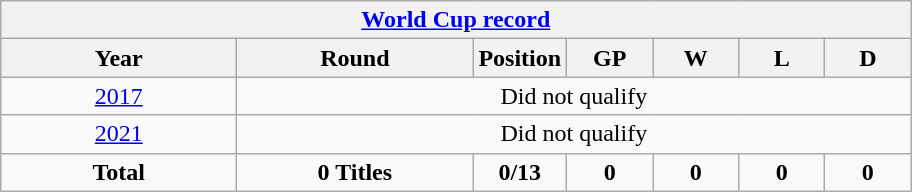<table class="wikitable" style="text-align: center;">
<tr>
<th colspan=9><a href='#'>World Cup record</a></th>
</tr>
<tr>
<th width=150>Year</th>
<th width=150>Round</th>
<th width=50>Position</th>
<th width=50>GP</th>
<th width=50>W</th>
<th width=50>L</th>
<th width=50>D</th>
</tr>
<tr>
<td> <a href='#'>2017</a></td>
<td rowspan=1 colspan=8>Did not qualify</td>
</tr>
<tr>
<td> <a href='#'>2021</a></td>
<td rowspan=1 colspan=8>Did not qualify</td>
</tr>
<tr>
<td><strong>Total</strong></td>
<td><strong>0 Titles</strong></td>
<td><strong>0/13</strong></td>
<td><strong>0</strong></td>
<td><strong>0</strong></td>
<td><strong>0</strong></td>
<td><strong>0</strong></td>
</tr>
</table>
